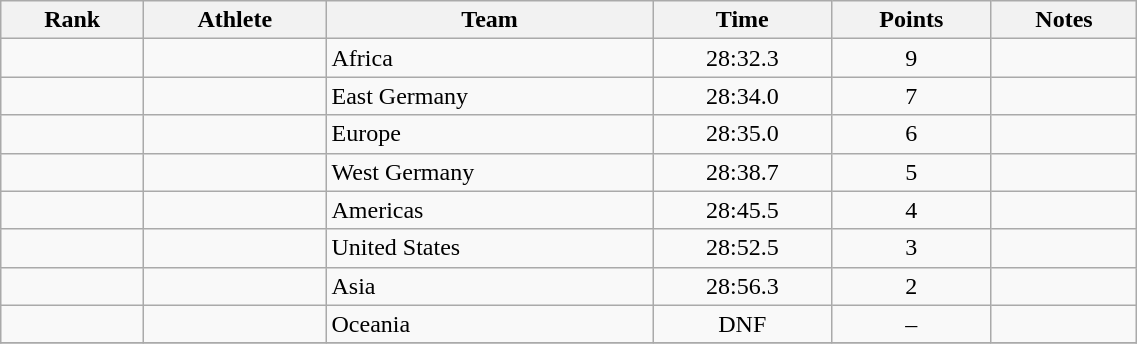<table class="wikitable sortable" style="text-align:center" width="60%">
<tr>
<th>Rank</th>
<th>Athlete</th>
<th>Team</th>
<th>Time</th>
<th>Points</th>
<th>Notes</th>
</tr>
<tr>
<td></td>
<td align="left"></td>
<td align=left>Africa</td>
<td>28:32.3</td>
<td>9</td>
<td></td>
</tr>
<tr>
<td></td>
<td align="left"></td>
<td align=left>East Germany</td>
<td>28:34.0</td>
<td>7</td>
<td></td>
</tr>
<tr>
<td></td>
<td align="left"></td>
<td align=left>Europe</td>
<td>28:35.0</td>
<td>6</td>
<td></td>
</tr>
<tr>
<td></td>
<td align="left"></td>
<td align=left>West Germany</td>
<td>28:38.7</td>
<td>5</td>
<td></td>
</tr>
<tr>
<td></td>
<td align="left"></td>
<td align=left>Americas</td>
<td>28:45.5</td>
<td>4</td>
<td></td>
</tr>
<tr>
<td></td>
<td align="left"></td>
<td align=left>United States</td>
<td>28:52.5</td>
<td>3</td>
<td></td>
</tr>
<tr>
<td></td>
<td align="left"></td>
<td align=left>Asia</td>
<td>28:56.3</td>
<td>2</td>
<td></td>
</tr>
<tr>
<td></td>
<td align="left"></td>
<td align=left>Oceania</td>
<td>DNF</td>
<td>–</td>
<td></td>
</tr>
<tr>
</tr>
</table>
